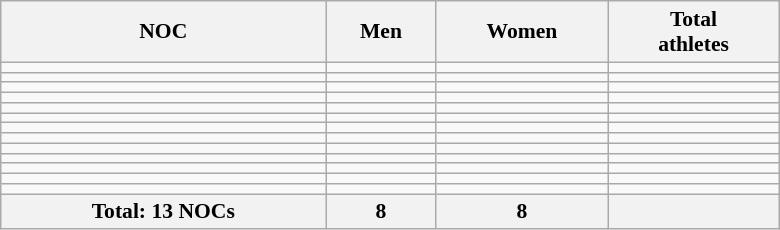<table class="wikitable sortable" width=520 style="text-align:center; font-size:90%">
<tr>
<th style="text-align:center;">NOC</th>
<th>Men</th>
<th>Women</th>
<th>Total<br>athletes</th>
</tr>
<tr>
<td style="text-align:left;"></td>
<td></td>
<td></td>
<td></td>
</tr>
<tr>
<td style="text-align:left;"></td>
<td></td>
<td></td>
<td></td>
</tr>
<tr>
<td style="text-align:left;"></td>
<td></td>
<td></td>
<td></td>
</tr>
<tr>
<td style="text-align:left;"></td>
<td></td>
<td></td>
<td></td>
</tr>
<tr>
<td style="text-align:left;"></td>
<td></td>
<td></td>
<td></td>
</tr>
<tr>
<td style="text-align:left;"></td>
<td></td>
<td></td>
<td></td>
</tr>
<tr>
<td style="text-align:left;"></td>
<td></td>
<td></td>
<td></td>
</tr>
<tr>
<td style="text-align:left;"></td>
<td></td>
<td></td>
<td></td>
</tr>
<tr>
<td style="text-align:left;"></td>
<td></td>
<td></td>
<td></td>
</tr>
<tr>
<td style="text-align:left;"></td>
<td></td>
<td></td>
<td></td>
</tr>
<tr>
<td style="text-align:left;"></td>
<td></td>
<td></td>
<td></td>
</tr>
<tr>
<td style="text-align:left;"></td>
<td></td>
<td></td>
<td></td>
</tr>
<tr>
<td style="text-align:left;"></td>
<td></td>
<td></td>
<td></td>
</tr>
<tr>
<th>Total: 13 NOCs</th>
<th>8</th>
<th>8</th>
<th></th>
</tr>
</table>
